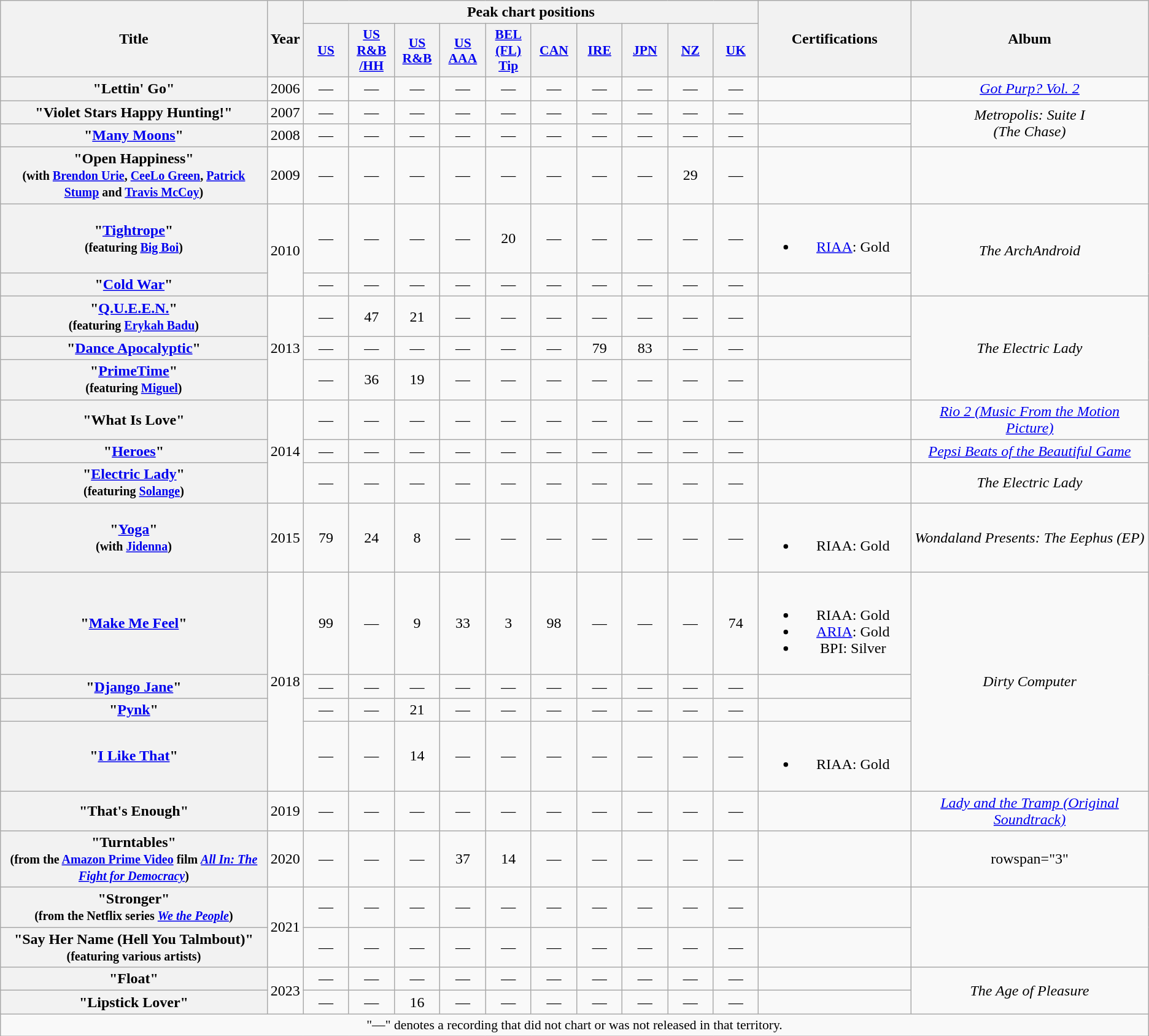<table class="wikitable plainrowheaders" style="text-align:center;">
<tr>
<th scope="col" rowspan="2" style="width:18em;">Title</th>
<th scope="col" rowspan="2" style="width:2em;">Year</th>
<th scope="col" colspan="10">Peak chart positions</th>
<th scope="col" rowspan="2" style="width:10em;">Certifications</th>
<th scope="col" rowspan="2" style="width:16em;">Album</th>
</tr>
<tr>
<th style="width:3em;font-size:90%;"><a href='#'>US</a><br></th>
<th style="width:3em;font-size:90%;"><a href='#'>US<br>R&B<br>/HH</a><br></th>
<th style="width:3em;font-size:90%;"><a href='#'>US<br>R&B</a><br></th>
<th style="width:3em;font-size:90%;"><a href='#'>US<br>AAA</a><br></th>
<th style="width:3em;font-size:90%;"><a href='#'>BEL<br>(FL)<br>Tip</a><br></th>
<th style="width:3em;font-size:90%;"><a href='#'>CAN</a><br></th>
<th style="width:3em;font-size:90%"><a href='#'>IRE</a><br></th>
<th style="width:3em;font-size:90%"><a href='#'>JPN</a><br></th>
<th style="width:3em;font-size:90%"><a href='#'>NZ</a><br></th>
<th style="width:3em;font-size:90%"><a href='#'>UK</a><br></th>
</tr>
<tr>
<th scope="row">"Lettin' Go"</th>
<td>2006</td>
<td>—</td>
<td>—</td>
<td>—</td>
<td>—</td>
<td>—</td>
<td>—</td>
<td>—</td>
<td>—</td>
<td>—</td>
<td>—</td>
<td></td>
<td><em><a href='#'>Got Purp? Vol. 2</a></em></td>
</tr>
<tr>
<th scope="row">"Violet Stars Happy Hunting!"</th>
<td>2007</td>
<td>—</td>
<td>—</td>
<td>—</td>
<td>—</td>
<td>—</td>
<td>—</td>
<td>—</td>
<td>—</td>
<td>—</td>
<td>—</td>
<td></td>
<td rowspan="2"><em>Metropolis: Suite I<br>(The Chase)</em></td>
</tr>
<tr>
<th scope="row">"<a href='#'>Many Moons</a>"</th>
<td>2008</td>
<td>—</td>
<td>—</td>
<td>—</td>
<td>—</td>
<td>—</td>
<td>—</td>
<td>—</td>
<td>—</td>
<td>—</td>
<td>—</td>
<td></td>
</tr>
<tr>
<th scope="row">"Open Happiness"<br><small>(with <a href='#'>Brendon Urie</a>, <a href='#'>CeeLo Green</a>, <a href='#'>Patrick Stump</a> and <a href='#'>Travis McCoy</a>)</small></th>
<td>2009</td>
<td>—</td>
<td>—</td>
<td>—</td>
<td>—</td>
<td>—</td>
<td>—</td>
<td>—</td>
<td>—</td>
<td>29</td>
<td>—</td>
<td></td>
<td></td>
</tr>
<tr>
<th scope="row">"<a href='#'>Tightrope</a>"<br><small>(featuring <a href='#'>Big Boi</a>)</small></th>
<td rowspan="2">2010</td>
<td>—</td>
<td>—</td>
<td>—</td>
<td>—</td>
<td>20</td>
<td>—</td>
<td>—</td>
<td>—</td>
<td>—</td>
<td>—</td>
<td><br><ul><li><a href='#'>RIAA</a>: Gold</li></ul></td>
<td rowspan="2"><em>The ArchAndroid</em></td>
</tr>
<tr>
<th scope="row">"<a href='#'>Cold War</a>"</th>
<td>—</td>
<td>—</td>
<td>—</td>
<td>—</td>
<td>—</td>
<td>—</td>
<td>—</td>
<td>—</td>
<td>—</td>
<td>—</td>
<td></td>
</tr>
<tr>
<th scope="row">"<a href='#'>Q.U.E.E.N.</a>"<br><small>(featuring <a href='#'>Erykah Badu</a>)</small></th>
<td rowspan="3">2013</td>
<td>—</td>
<td>47</td>
<td>21</td>
<td>—</td>
<td>—</td>
<td>—</td>
<td>—</td>
<td>—</td>
<td>—</td>
<td>—</td>
<td></td>
<td rowspan="3"><em>The Electric Lady</em></td>
</tr>
<tr>
<th scope="row">"<a href='#'>Dance Apocalyptic</a>"</th>
<td>—</td>
<td>—</td>
<td>—</td>
<td>—</td>
<td>—</td>
<td>—</td>
<td>79</td>
<td>83</td>
<td>—</td>
<td>—</td>
<td></td>
</tr>
<tr>
<th scope="row">"<a href='#'>PrimeTime</a>"<br><small>(featuring <a href='#'>Miguel</a>)</small></th>
<td>—</td>
<td>36</td>
<td>19</td>
<td>—</td>
<td>—</td>
<td>—</td>
<td>—</td>
<td>—</td>
<td>—</td>
<td>—</td>
<td></td>
</tr>
<tr>
<th scope="row">"What Is Love"</th>
<td rowspan="3">2014</td>
<td>—</td>
<td>—</td>
<td>—</td>
<td>—</td>
<td>—</td>
<td>—</td>
<td>—</td>
<td>—</td>
<td>—</td>
<td>—</td>
<td></td>
<td><em><a href='#'>Rio 2 (Music From the Motion Picture)</a></em></td>
</tr>
<tr>
<th scope="row">"<a href='#'>Heroes</a>"</th>
<td>—</td>
<td>—</td>
<td>—</td>
<td>—</td>
<td>—</td>
<td>—</td>
<td>—</td>
<td>—</td>
<td>—</td>
<td>—</td>
<td></td>
<td><em><a href='#'>Pepsi Beats of the Beautiful Game</a></em></td>
</tr>
<tr>
<th scope="row">"<a href='#'>Electric Lady</a>"<br><small>(featuring <a href='#'>Solange</a>)</small></th>
<td>—</td>
<td>—</td>
<td>—</td>
<td>—</td>
<td>—</td>
<td>—</td>
<td>—</td>
<td>—</td>
<td>—</td>
<td>—</td>
<td></td>
<td><em>The Electric Lady</em></td>
</tr>
<tr>
<th scope="row">"<a href='#'>Yoga</a>"<br><small>(with <a href='#'>Jidenna</a>)</small></th>
<td>2015</td>
<td>79</td>
<td>24</td>
<td>8</td>
<td>—</td>
<td>—</td>
<td>—</td>
<td>—</td>
<td>—</td>
<td>—</td>
<td>—</td>
<td><br><ul><li>RIAA: Gold</li></ul></td>
<td><em>Wondaland Presents: The Eephus (EP)</em></td>
</tr>
<tr>
<th scope="row">"<a href='#'>Make Me Feel</a>"</th>
<td rowspan="4">2018</td>
<td>99</td>
<td>—</td>
<td>9</td>
<td>33</td>
<td>3</td>
<td>98</td>
<td>—</td>
<td>—</td>
<td>—</td>
<td>74</td>
<td><br><ul><li>RIAA: Gold</li><li><a href='#'>ARIA</a>: Gold</li><li>BPI: Silver</li></ul></td>
<td rowspan="4"><em>Dirty Computer</em></td>
</tr>
<tr>
<th scope="row">"<a href='#'>Django Jane</a>"</th>
<td>—</td>
<td>—</td>
<td>—</td>
<td>—</td>
<td>—</td>
<td>—</td>
<td>—</td>
<td>—</td>
<td>—</td>
<td>—</td>
<td></td>
</tr>
<tr>
<th scope="row">"<a href='#'>Pynk</a>"<br></th>
<td>—</td>
<td>—</td>
<td>21</td>
<td>—</td>
<td>—</td>
<td>—</td>
<td>—</td>
<td>—</td>
<td>—</td>
<td>—</td>
<td></td>
</tr>
<tr>
<th scope="row">"<a href='#'>I Like That</a>"</th>
<td>—</td>
<td>—</td>
<td>14</td>
<td>—</td>
<td>—</td>
<td>—</td>
<td>—</td>
<td>—</td>
<td>—</td>
<td>—</td>
<td><br><ul><li>RIAA: Gold</li></ul></td>
</tr>
<tr>
<th scope="row">"That's Enough"</th>
<td>2019</td>
<td>—</td>
<td>—</td>
<td>—</td>
<td>—</td>
<td>—</td>
<td>—</td>
<td>—</td>
<td>—</td>
<td>—</td>
<td>—</td>
<td></td>
<td><em><a href='#'>Lady and the Tramp (Original Soundtrack)</a></em></td>
</tr>
<tr>
<th scope="row">"Turntables"<br><small>(from the <a href='#'>Amazon Prime Video</a> film <em><a href='#'>All In: The Fight for Democracy</a></em>)</small></th>
<td>2020</td>
<td>—</td>
<td>—</td>
<td>—</td>
<td>37</td>
<td>14</td>
<td>—</td>
<td>—</td>
<td>—</td>
<td>—</td>
<td>—</td>
<td></td>
<td>rowspan="3" </td>
</tr>
<tr>
<th scope="row">"Stronger"<br><small>(from the Netflix series <em><a href='#'>We the People</a></em>)</small></th>
<td rowspan="2">2021</td>
<td>—</td>
<td>—</td>
<td>—</td>
<td>—</td>
<td>—</td>
<td>—</td>
<td>—</td>
<td>—</td>
<td>—</td>
<td>—</td>
<td></td>
</tr>
<tr>
<th scope="row">"Say Her Name (Hell You Talmbout)"<br><small>(featuring various artists)</small></th>
<td>—</td>
<td>—</td>
<td>—</td>
<td>—</td>
<td>—</td>
<td>—</td>
<td>—</td>
<td>—</td>
<td>—</td>
<td>—</td>
<td></td>
</tr>
<tr>
<th scope="row">"Float"<br></th>
<td rowspan="2">2023</td>
<td>—</td>
<td>—</td>
<td>—</td>
<td>—</td>
<td>—</td>
<td>—</td>
<td>—</td>
<td>—</td>
<td>—</td>
<td>—</td>
<td></td>
<td rowspan="2"><em>The Age of Pleasure</em></td>
</tr>
<tr>
<th scope="row">"Lipstick Lover"</th>
<td>—</td>
<td>—</td>
<td>16</td>
<td>—</td>
<td>—</td>
<td>—</td>
<td>—</td>
<td>—</td>
<td>—</td>
<td>—</td>
<td></td>
</tr>
<tr>
<td colspan="15" style="font-size:90%">"—" denotes a recording that did not chart or was not released in that territory.</td>
</tr>
</table>
